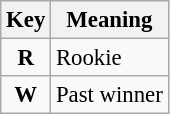<table class="wikitable" style="font-size: 95%;">
<tr>
<th>Key</th>
<th>Meaning</th>
</tr>
<tr>
<td align="center"><strong><span>R</span></strong></td>
<td>Rookie</td>
</tr>
<tr>
<td align="center"><strong><span>W</span></strong></td>
<td>Past winner</td>
</tr>
</table>
